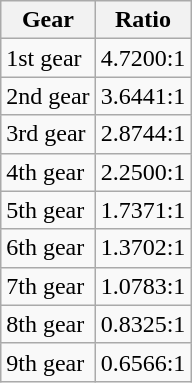<table class="wikitable">
<tr>
<th>Gear</th>
<th>Ratio</th>
</tr>
<tr>
<td>1st gear</td>
<td>4.7200:1</td>
</tr>
<tr>
<td>2nd gear</td>
<td>3.6441:1</td>
</tr>
<tr>
<td>3rd gear</td>
<td>2.8744:1</td>
</tr>
<tr>
<td>4th gear</td>
<td>2.2500:1</td>
</tr>
<tr>
<td>5th gear</td>
<td>1.7371:1</td>
</tr>
<tr>
<td>6th gear</td>
<td>1.3702:1</td>
</tr>
<tr>
<td>7th gear</td>
<td>1.0783:1</td>
</tr>
<tr>
<td>8th gear</td>
<td>0.8325:1</td>
</tr>
<tr>
<td>9th gear</td>
<td>0.6566:1</td>
</tr>
</table>
